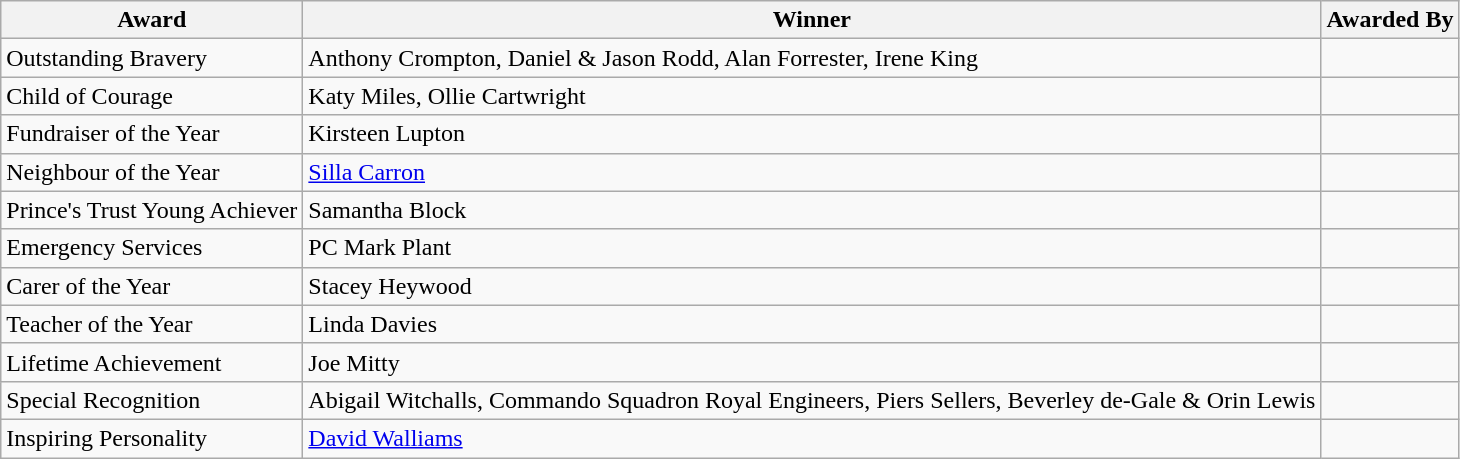<table class="wikitable sortable">
<tr>
<th>Award</th>
<th>Winner</th>
<th>Awarded By</th>
</tr>
<tr>
<td>Outstanding Bravery</td>
<td>Anthony Crompton, Daniel & Jason Rodd, Alan Forrester, Irene King</td>
<td></td>
</tr>
<tr>
<td>Child of Courage</td>
<td>Katy Miles, Ollie Cartwright</td>
<td></td>
</tr>
<tr>
<td>Fundraiser of the Year</td>
<td>Kirsteen Lupton</td>
<td></td>
</tr>
<tr>
<td>Neighbour of the Year</td>
<td><a href='#'>Silla Carron</a></td>
<td></td>
</tr>
<tr>
<td>Prince's Trust Young Achiever</td>
<td>Samantha Block</td>
<td></td>
</tr>
<tr>
<td>Emergency Services</td>
<td>PC Mark Plant</td>
<td></td>
</tr>
<tr>
<td>Carer of the Year</td>
<td>Stacey Heywood</td>
<td></td>
</tr>
<tr>
<td>Teacher of the Year</td>
<td>Linda Davies</td>
<td></td>
</tr>
<tr>
<td>Lifetime Achievement</td>
<td>Joe Mitty</td>
<td></td>
</tr>
<tr>
<td>Special Recognition</td>
<td>Abigail Witchalls, Commando Squadron Royal Engineers, Piers Sellers, Beverley de-Gale & Orin Lewis</td>
<td></td>
</tr>
<tr>
<td>Inspiring Personality</td>
<td><a href='#'>David Walliams</a></td>
<td></td>
</tr>
</table>
